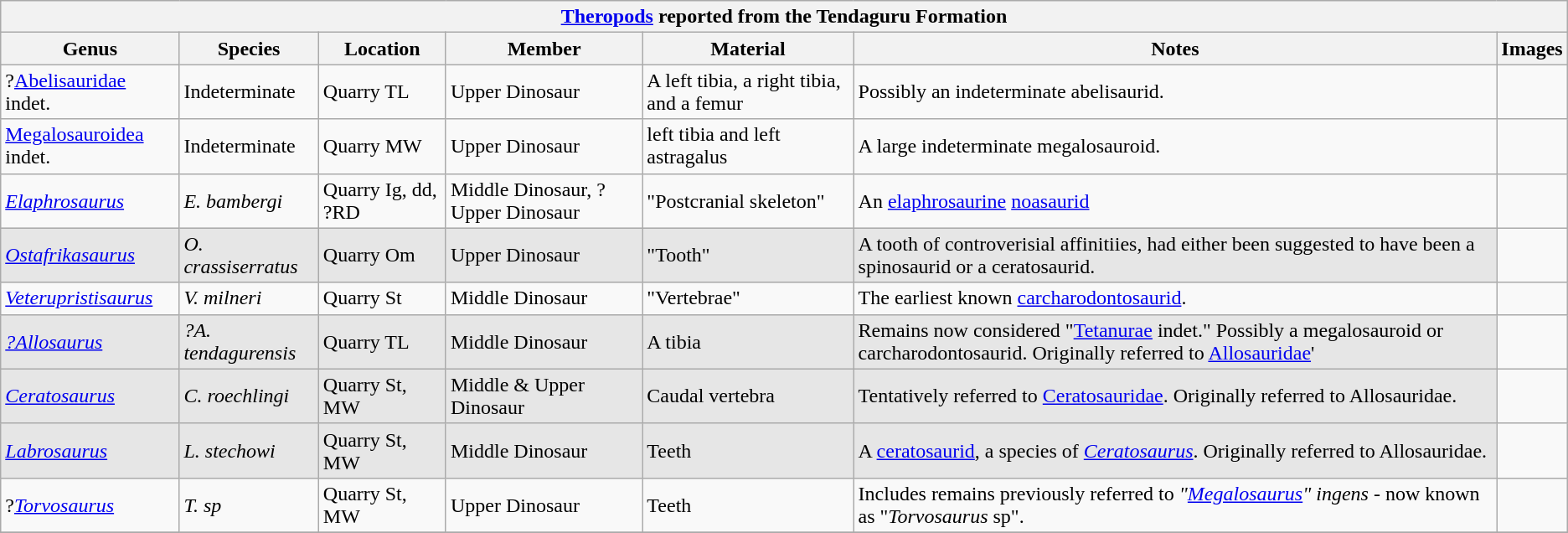<table class="wikitable sortable" align="center">
<tr>
<th colspan="7" align="center"><strong><a href='#'>Theropods</a> reported from the Tendaguru Formation</strong></th>
</tr>
<tr>
<th>Genus</th>
<th>Species</th>
<th>Location</th>
<th>Member</th>
<th>Material</th>
<th>Notes</th>
<th>Images</th>
</tr>
<tr>
<td>?<a href='#'>Abelisauridae</a> indet.</td>
<td>Indeterminate</td>
<td>Quarry TL</td>
<td>Upper Dinosaur</td>
<td>A left tibia, a right tibia, and a femur</td>
<td>Possibly an indeterminate abelisaurid.</td>
<td></td>
</tr>
<tr>
<td><a href='#'>Megalosauroidea</a> indet.</td>
<td>Indeterminate</td>
<td>Quarry MW</td>
<td>Upper Dinosaur</td>
<td>left tibia and left astragalus</td>
<td>A large indeterminate megalosauroid.</td>
<td></td>
</tr>
<tr>
<td><em><a href='#'>Elaphrosaurus</a></em></td>
<td><em>E. bambergi</em></td>
<td>Quarry Ig, dd, ?RD</td>
<td>Middle Dinosaur, ?Upper Dinosaur</td>
<td>"Postcranial skeleton"</td>
<td>An <a href='#'>elaphrosaurine</a> <a href='#'>noasaurid</a></td>
<td></td>
</tr>
<tr>
<td style="background:#E6E6E6;"><em><a href='#'>Ostafrikasaurus</a></em></td>
<td style="background:#E6E6E6;"><em>O. crassiserratus</em></td>
<td style="background:#E6E6E6;">Quarry Om</td>
<td style="background:#E6E6E6;">Upper Dinosaur</td>
<td style="background:#E6E6E6;">"Tooth"</td>
<td style="background:#E6E6E6;">A tooth of controverisial affinitiies, had either been suggested to have been a spinosaurid or a ceratosaurid.</td>
<td></td>
</tr>
<tr>
<td><em><a href='#'>Veterupristisaurus</a></em></td>
<td><em>V. milneri</em></td>
<td>Quarry St</td>
<td>Middle Dinosaur</td>
<td>"Vertebrae"</td>
<td>The earliest known <a href='#'>carcharodontosaurid</a>.</td>
<td></td>
</tr>
<tr>
<td style="background:#E6E6E6;"><em><a href='#'>?Allosaurus</a></em></td>
<td style="background:#E6E6E6;"><em>?A. tendagurensis</em></td>
<td style="background:#E6E6E6;">Quarry TL</td>
<td style="background:#E6E6E6;">Middle Dinosaur</td>
<td style="background:#E6E6E6;">A tibia</td>
<td style="background:#E6E6E6;">Remains now considered "<a href='#'>Tetanurae</a> indet." Possibly a megalosauroid or carcharodontosaurid. Originally referred to <a href='#'>Allosauridae</a>'</td>
<td></td>
</tr>
<tr>
<td style="background:#E6E6E6;"><em><a href='#'>Ceratosaurus</a></em></td>
<td style="background:#E6E6E6;"><em>C. roechlingi</em></td>
<td style="background:#E6E6E6;">Quarry St, MW</td>
<td style="background:#E6E6E6;">Middle & Upper Dinosaur</td>
<td style="background:#E6E6E6;">Caudal vertebra</td>
<td style="background:#E6E6E6;">Tentatively referred to <a href='#'>Ceratosauridae</a>. Originally referred to Allosauridae.</td>
<td></td>
</tr>
<tr>
<td style="background:#E6E6E6;"><em><a href='#'>Labrosaurus</a></em></td>
<td style="background:#E6E6E6;"><em>L. stechowi</em></td>
<td style="background:#E6E6E6;">Quarry St, MW</td>
<td style="background:#E6E6E6;">Middle Dinosaur</td>
<td style="background:#E6E6E6;">Teeth</td>
<td style="background:#E6E6E6;">A <a href='#'>ceratosaurid</a>,  a species of <em><a href='#'>Ceratosaurus</a></em>. Originally referred to Allosauridae.</td>
<td></td>
</tr>
<tr>
<td>?<em><a href='#'>Torvosaurus</a></em></td>
<td><em>T. sp</em></td>
<td>Quarry St, MW</td>
<td>Upper Dinosaur</td>
<td>Teeth</td>
<td>Includes remains previously referred to <em>"<a href='#'>Megalosaurus</a>" ingens</em> - now known as "<em>Torvosaurus</em> sp".</td>
<td></td>
</tr>
<tr>
</tr>
</table>
